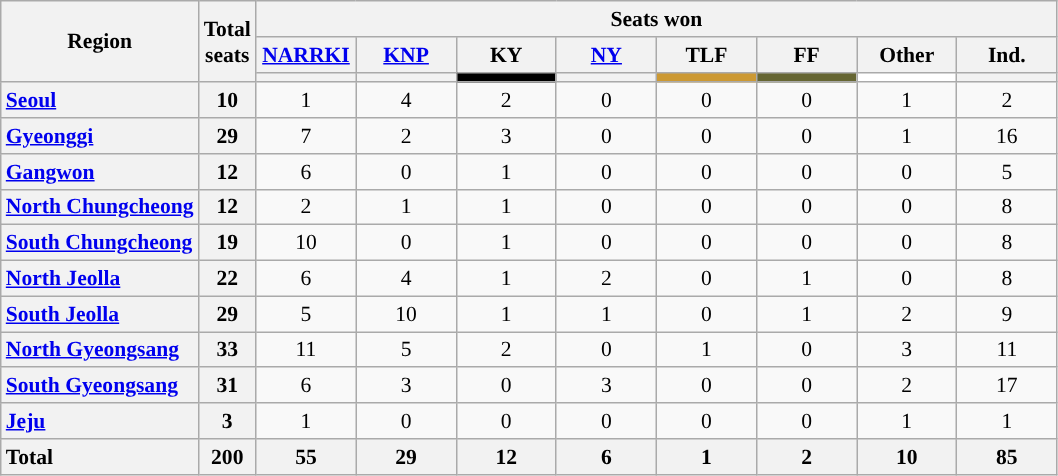<table class="wikitable" style="text-align:center; font-size: 0.9em;">
<tr>
<th rowspan="3">Region</th>
<th rowspan="3">Total<br>seats</th>
<th colspan="8">Seats won</th>
</tr>
<tr>
<th class="unsortable" style="width:60px;"><a href='#'>NARRKI</a></th>
<th class="unsortable" style="width:60px;"><a href='#'>KNP</a></th>
<th class="unsortable" style="width:60px;">KY</th>
<th class="unsortable" style="width:60px;"><a href='#'>NY</a></th>
<th class="unsortable" style="width:60px;">TLF</th>
<th class="unsortable" style="width:60px;">FF</th>
<th class="unsortable" style="width:60px;">Other</th>
<th class="unsortable" style="width:60px;">Ind.</th>
</tr>
<tr>
<th style="background:"></th>
<th style="background:"></th>
<th style="background:#000;"></th>
<th style="background:"></th>
<th style="background:#c93;"></th>
<th style="background:#663;"></th>
<th style="background:white;"></th>
<th style="background:"></th>
</tr>
<tr>
<th style="text-align: left;"><a href='#'>Seoul</a></th>
<th>10</th>
<td>1</td>
<td>4</td>
<td>2</td>
<td>0</td>
<td>0</td>
<td>0</td>
<td>1</td>
<td>2</td>
</tr>
<tr>
<th style="text-align: left;"><a href='#'>Gyeonggi</a></th>
<th>29</th>
<td>7</td>
<td>2</td>
<td>3</td>
<td>0</td>
<td>0</td>
<td>0</td>
<td>1</td>
<td>16</td>
</tr>
<tr>
<th style="text-align: left;"><a href='#'>Gangwon</a></th>
<th>12</th>
<td>6</td>
<td>0</td>
<td>1</td>
<td>0</td>
<td>0</td>
<td>0</td>
<td>0</td>
<td>5</td>
</tr>
<tr>
<th style="text-align: left;"><a href='#'>North Chungcheong</a></th>
<th>12</th>
<td>2</td>
<td>1</td>
<td>1</td>
<td>0</td>
<td>0</td>
<td>0</td>
<td>0</td>
<td>8</td>
</tr>
<tr>
<th style="text-align: left;"><a href='#'>South Chungcheong</a></th>
<th>19</th>
<td>10</td>
<td>0</td>
<td>1</td>
<td>0</td>
<td>0</td>
<td>0</td>
<td>0</td>
<td>8</td>
</tr>
<tr>
<th style="text-align: left;"><a href='#'>North Jeolla</a></th>
<th>22</th>
<td>6</td>
<td>4</td>
<td>1</td>
<td>2</td>
<td>0</td>
<td>1</td>
<td>0</td>
<td>8</td>
</tr>
<tr>
<th style="text-align: left;"><a href='#'>South Jeolla</a></th>
<th>29</th>
<td>5</td>
<td>10</td>
<td>1</td>
<td>1</td>
<td>0</td>
<td>1</td>
<td>2</td>
<td>9</td>
</tr>
<tr>
<th style="text-align: left;"><a href='#'>North Gyeongsang</a></th>
<th>33</th>
<td>11</td>
<td>5</td>
<td>2</td>
<td>0</td>
<td>1</td>
<td>0</td>
<td>3</td>
<td>11</td>
</tr>
<tr>
<th style="text-align: left;"><a href='#'>South Gyeongsang</a></th>
<th>31</th>
<td>6</td>
<td>3</td>
<td>0</td>
<td>3</td>
<td>0</td>
<td>0</td>
<td>2</td>
<td>17</td>
</tr>
<tr>
<th style="text-align: left;"><a href='#'>Jeju</a></th>
<th>3</th>
<td>1</td>
<td>0</td>
<td>0</td>
<td>0</td>
<td>0</td>
<td>0</td>
<td>1</td>
<td>1</td>
</tr>
<tr class="sortbottom">
<th style="text-align: left;">Total</th>
<th>200</th>
<th>55</th>
<th>29</th>
<th>12</th>
<th>6</th>
<th>1</th>
<th>2</th>
<th>10</th>
<th>85</th>
</tr>
</table>
